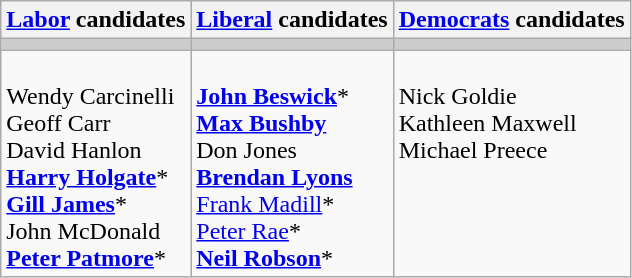<table class="wikitable">
<tr>
<th><a href='#'>Labor</a> candidates</th>
<th><a href='#'>Liberal</a> candidates</th>
<th><a href='#'>Democrats</a> candidates</th>
</tr>
<tr bgcolor="#cccccc">
<td></td>
<td></td>
<td></td>
</tr>
<tr>
<td><br>Wendy Carcinelli <br>
Geoff Carr <br>
David Hanlon <br>
<strong><a href='#'>Harry Holgate</a></strong>* <br>
<strong><a href='#'>Gill James</a></strong>* <br>
John McDonald <br>
<strong><a href='#'>Peter Patmore</a></strong>*</td>
<td><br><strong><a href='#'>John Beswick</a></strong>*<br>
<strong><a href='#'>Max Bushby</a></strong><br>
Don Jones<br>
<strong><a href='#'>Brendan Lyons</a></strong><br>
<a href='#'>Frank Madill</a>*<br>
<a href='#'>Peter Rae</a>*<br>
<strong><a href='#'>Neil Robson</a></strong>*</td>
<td valign=top><br>Nick Goldie <br>
Kathleen Maxwell <br>
Michael Preece</td>
</tr>
</table>
